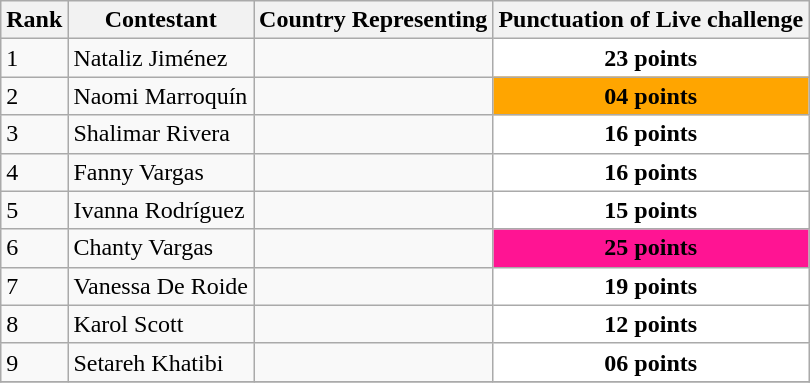<table class="wikitable">
<tr>
<th>Rank</th>
<th>Contestant</th>
<th>Country Representing</th>
<th>Punctuation of Live challenge</th>
</tr>
<tr>
<td>1</td>
<td>Nataliz Jiménez</td>
<td><strong></strong></td>
<td style="background:white; text-align:Center;"><strong> 23 points  </strong></td>
</tr>
<tr>
<td>2</td>
<td>Naomi Marroquín</td>
<td><strong></strong></td>
<td style="background:orange; text-align:Center;"><strong>04 points</strong></td>
</tr>
<tr>
<td>3</td>
<td>Shalimar Rivera</td>
<td><strong></strong></td>
<td style="background:white; text-align:Center;"><strong>16 points</strong></td>
</tr>
<tr>
<td>4</td>
<td>Fanny Vargas</td>
<td><strong></strong></td>
<td style="background:white; text-align:Center;"><strong>16 points</strong></td>
</tr>
<tr>
<td>5</td>
<td>Ivanna Rodríguez</td>
<td><strong></strong></td>
<td style="background:white; text-align:Center;"><strong>15 points</strong></td>
</tr>
<tr>
<td>6</td>
<td>Chanty Vargas</td>
<td><strong></strong></td>
<td style="background:deeppink; text-align:Center;"><strong>25 points</strong></td>
</tr>
<tr>
<td>7</td>
<td>Vanessa De Roide</td>
<td><strong></strong></td>
<td style="background:white; text-align:Center;"><strong> 19 points</strong></td>
</tr>
<tr>
<td>8</td>
<td>Karol Scott</td>
<td><strong></strong></td>
<td style="background:white; text-align:Center;"><strong>12 points</strong></td>
</tr>
<tr>
<td>9</td>
<td>Setareh Khatibi</td>
<td><strong></strong></td>
<td style="background:white; text-align:Center;"><strong> 06 points</strong></td>
</tr>
<tr>
</tr>
</table>
